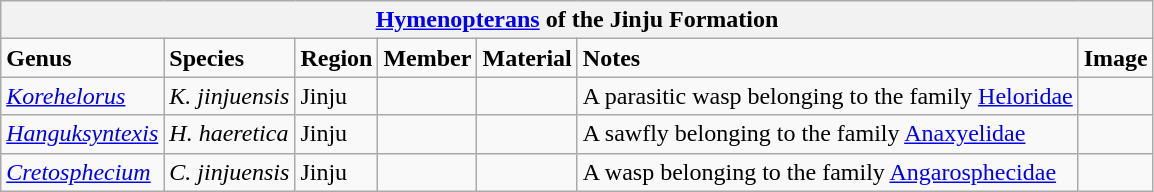<table class="wikitable">
<tr>
<th colspan="7"><strong><a href='#'>Hymenopterans</a> of the Jinju Formation</strong></th>
</tr>
<tr>
<td><strong>Genus</strong></td>
<td><strong>Species</strong></td>
<td><strong>Region</strong></td>
<td><strong>Member</strong></td>
<td><strong>Material</strong></td>
<td><strong>Notes</strong></td>
<td><strong>Image</strong></td>
</tr>
<tr>
<td><em><a href='#'>Korehelorus</a></em></td>
<td><em>K. jinjuensis</em></td>
<td>Jinju</td>
<td></td>
<td></td>
<td>A parasitic wasp belonging to the family <a href='#'>Heloridae</a></td>
<td></td>
</tr>
<tr>
<td><em><a href='#'>Hanguksyntexis</a></em></td>
<td><em>H. haeretica</em></td>
<td>Jinju</td>
<td></td>
<td></td>
<td>A sawfly belonging to the family <a href='#'>Anaxyelidae</a></td>
<td></td>
</tr>
<tr>
<td><em><a href='#'>Cretosphecium</a></em></td>
<td><em>C. jinjuensis </em></td>
<td>Jinju</td>
<td></td>
<td></td>
<td>A wasp belonging to the family <a href='#'>Angarosphecidae</a></td>
<td></td>
</tr>
</table>
